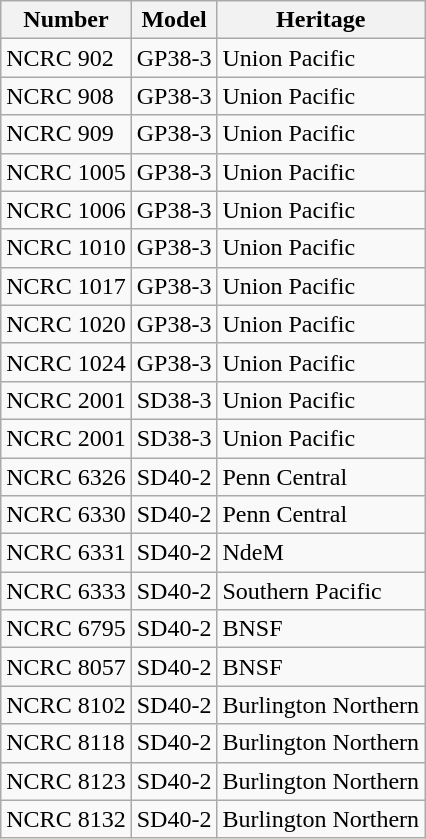<table class="wikitable">
<tr>
<th>Number</th>
<th>Model</th>
<th>Heritage</th>
</tr>
<tr>
<td>NCRC 902</td>
<td>GP38-3</td>
<td>Union Pacific</td>
</tr>
<tr>
<td>NCRC 908</td>
<td>GP38-3</td>
<td>Union Pacific</td>
</tr>
<tr>
<td>NCRC 909</td>
<td>GP38-3</td>
<td>Union Pacific</td>
</tr>
<tr>
<td>NCRC 1005</td>
<td>GP38-3</td>
<td>Union Pacific</td>
</tr>
<tr>
<td>NCRC 1006</td>
<td>GP38-3</td>
<td>Union Pacific</td>
</tr>
<tr>
<td>NCRC 1010</td>
<td>GP38-3</td>
<td>Union Pacific</td>
</tr>
<tr>
<td>NCRC 1017</td>
<td>GP38-3</td>
<td>Union Pacific</td>
</tr>
<tr>
<td>NCRC 1020</td>
<td>GP38-3</td>
<td>Union Pacific</td>
</tr>
<tr>
<td>NCRC 1024</td>
<td>GP38-3</td>
<td>Union Pacific</td>
</tr>
<tr>
<td>NCRC 2001</td>
<td>SD38-3</td>
<td>Union Pacific</td>
</tr>
<tr>
<td>NCRC 2001</td>
<td>SD38-3</td>
<td>Union Pacific</td>
</tr>
<tr>
<td>NCRC 6326</td>
<td>SD40-2</td>
<td>Penn Central</td>
</tr>
<tr>
<td>NCRC 6330</td>
<td>SD40-2</td>
<td>Penn Central</td>
</tr>
<tr>
<td>NCRC 6331</td>
<td>SD40-2</td>
<td>NdeM</td>
</tr>
<tr>
<td>NCRC 6333</td>
<td>SD40-2</td>
<td>Southern Pacific</td>
</tr>
<tr>
<td>NCRC 6795</td>
<td>SD40-2</td>
<td>BNSF</td>
</tr>
<tr>
<td>NCRC 8057</td>
<td>SD40-2</td>
<td>BNSF</td>
</tr>
<tr>
<td>NCRC 8102</td>
<td>SD40-2</td>
<td>Burlington Northern</td>
</tr>
<tr>
<td>NCRC 8118</td>
<td>SD40-2</td>
<td>Burlington Northern</td>
</tr>
<tr>
<td>NCRC 8123</td>
<td>SD40-2</td>
<td>Burlington Northern</td>
</tr>
<tr>
<td>NCRC 8132</td>
<td>SD40-2</td>
<td>Burlington Northern</td>
</tr>
</table>
